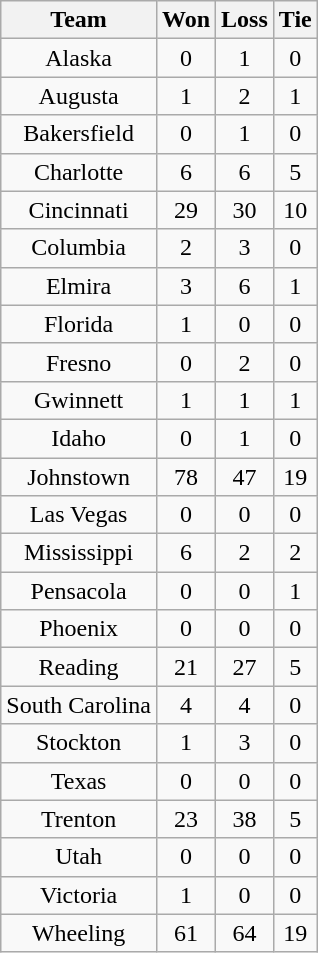<table class="wikitable" style="text-align:center">
<tr>
<th>Team</th>
<th>Won</th>
<th>Loss</th>
<th>Tie</th>
</tr>
<tr>
<td>Alaska</td>
<td>0</td>
<td>1</td>
<td>0</td>
</tr>
<tr>
<td>Augusta</td>
<td>1</td>
<td>2</td>
<td>1</td>
</tr>
<tr>
<td>Bakersfield</td>
<td>0</td>
<td>1</td>
<td>0</td>
</tr>
<tr>
<td>Charlotte</td>
<td>6</td>
<td>6</td>
<td>5</td>
</tr>
<tr>
<td>Cincinnati</td>
<td>29</td>
<td>30</td>
<td>10</td>
</tr>
<tr>
<td>Columbia</td>
<td>2</td>
<td>3</td>
<td>0</td>
</tr>
<tr>
<td>Elmira</td>
<td>3</td>
<td>6</td>
<td>1</td>
</tr>
<tr>
<td>Florida</td>
<td>1</td>
<td>0</td>
<td>0</td>
</tr>
<tr>
<td>Fresno</td>
<td>0</td>
<td>2</td>
<td>0</td>
</tr>
<tr>
<td>Gwinnett</td>
<td>1</td>
<td>1</td>
<td>1</td>
</tr>
<tr>
<td>Idaho</td>
<td>0</td>
<td>1</td>
<td>0</td>
</tr>
<tr>
<td>Johnstown</td>
<td>78</td>
<td>47</td>
<td>19</td>
</tr>
<tr>
<td>Las Vegas</td>
<td>0</td>
<td>0</td>
<td>0</td>
</tr>
<tr>
<td>Mississippi</td>
<td>6</td>
<td>2</td>
<td>2</td>
</tr>
<tr>
<td>Pensacola</td>
<td>0</td>
<td>0</td>
<td>1</td>
</tr>
<tr>
<td>Phoenix</td>
<td>0</td>
<td>0</td>
<td>0</td>
</tr>
<tr>
<td>Reading</td>
<td>21</td>
<td>27</td>
<td>5</td>
</tr>
<tr>
<td>South Carolina</td>
<td>4</td>
<td>4</td>
<td>0</td>
</tr>
<tr>
<td>Stockton</td>
<td>1</td>
<td>3</td>
<td>0</td>
</tr>
<tr>
<td>Texas</td>
<td>0</td>
<td>0</td>
<td>0</td>
</tr>
<tr>
<td>Trenton</td>
<td>23</td>
<td>38</td>
<td>5</td>
</tr>
<tr>
<td>Utah</td>
<td>0</td>
<td>0</td>
<td>0</td>
</tr>
<tr>
<td>Victoria</td>
<td>1</td>
<td>0</td>
<td>0</td>
</tr>
<tr>
<td>Wheeling</td>
<td>61</td>
<td>64</td>
<td>19</td>
</tr>
</table>
